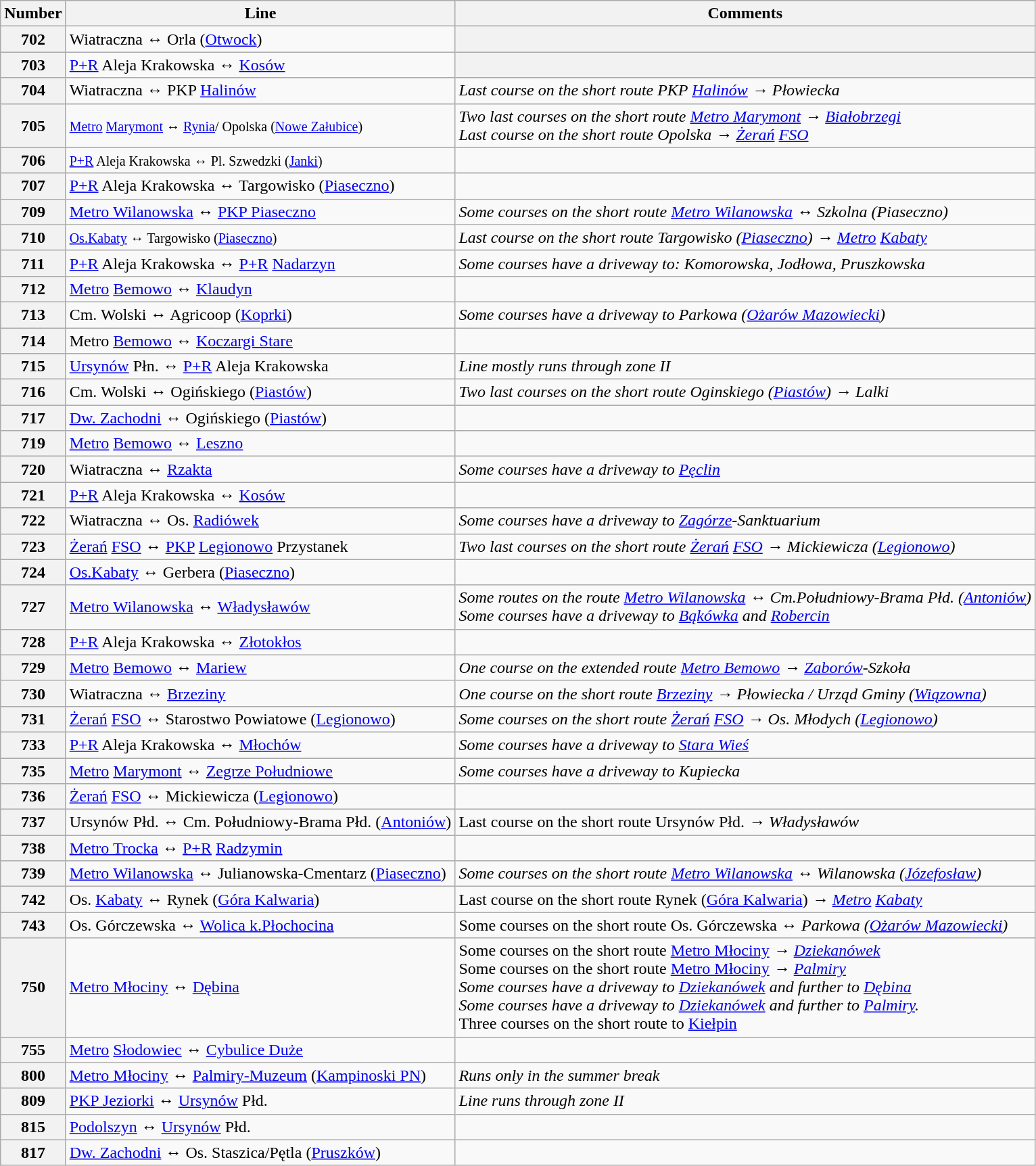<table class="wikitable">
<tr>
<th>Number</th>
<th>Line</th>
<th>Comments</th>
</tr>
<tr>
<th><span>702</span></th>
<td>Wiatraczna ↔ Orla (<a href='#'>Otwock</a>)</td>
<th></th>
</tr>
<tr>
<th><span>703</span></th>
<td><a href='#'>P+R</a> Aleja Krakowska ↔ <a href='#'>Kosów</a></td>
<th></th>
</tr>
<tr>
<th><span>704</span></th>
<td>Wiatraczna ↔ PKP <a href='#'>Halinów</a></td>
<td><em>Last course on the short route PKP <a href='#'>Halinów</a> → Płowiecka</em></td>
</tr>
<tr>
<th><span>705</span></th>
<td><small><a href='#'>Metro</a> <a href='#'>Marymont</a> ↔ <a href='#'>Rynia</a>/ Opolska (<a href='#'>Nowe Załubice</a>)</small></td>
<td><em>Two last courses on the short route <a href='#'>Metro Marymont</a> → <a href='#'>Białobrzegi</a></em><br><em>Last course on the short route Opolska → <a href='#'>Żerań</a> <a href='#'>FSO</a></em></td>
</tr>
<tr>
<th><span>706</span></th>
<td><small><a href='#'>P+R</a> Aleja Krakowska ↔ Pl. Szwedzki (<a href='#'>Janki</a>)</small></td>
<td></td>
</tr>
<tr>
<th><span>707</span></th>
<td><a href='#'>P+R</a> Aleja Krakowska ↔ Targowisko (<a href='#'>Piaseczno</a>)</td>
<td></td>
</tr>
<tr>
<th><span>709</span></th>
<td><a href='#'>Metro Wilanowska</a> ↔ <a href='#'>PKP Piaseczno</a></td>
<td><em>Some courses on the short route <a href='#'>Metro Wilanowska</a> ↔ Szkolna (Piaseczno)</em></td>
</tr>
<tr>
<th><span>710</span></th>
<td><small><a href='#'>Os.Kabaty</a> ↔ Targowisko (<a href='#'>Piaseczno</a>)</small></td>
<td><em>Last course on the short route Targowisko (<a href='#'>Piaseczno</a>) → <a href='#'>Metro</a> <a href='#'>Kabaty</a></em></td>
</tr>
<tr>
<th><span>711</span></th>
<td><a href='#'>P+R</a> Aleja Krakowska ↔ <a href='#'>P+R</a> <a href='#'>Nadarzyn</a></td>
<td><em>Some courses have a driveway to: Komorowska, Jodłowa, Pruszkowska</em></td>
</tr>
<tr>
<th><span>712</span></th>
<td><a href='#'>Metro</a> <a href='#'>Bemowo</a> ↔ <a href='#'>Klaudyn</a></td>
<td></td>
</tr>
<tr>
<th><span>713</span></th>
<td>Cm. Wolski ↔ Agricoop (<a href='#'>Koprki</a>)</td>
<td><em>Some courses have a driveway to Parkowa (<a href='#'>Ożarów Mazowiecki</a>)</em></td>
</tr>
<tr>
<th><span>714</span></th>
<td>Metro <a href='#'>Bemowo</a> ↔ <a href='#'>Koczargi Stare</a></td>
<td></td>
</tr>
<tr>
<th><span>715</span></th>
<td><a href='#'>Ursynów</a> Płn.  ↔ <a href='#'>P+R</a> Aleja Krakowska</td>
<td><em>Line mostly runs through zone II</em></td>
</tr>
<tr>
<th><span>716</span></th>
<td>Cm. Wolski ↔ Ogińskiego (<a href='#'>Piastów</a>)</td>
<td><em>Two last courses on the short route Oginskiego (<a href='#'>Piastów</a>) → Lalki</em></td>
</tr>
<tr>
<th><span>717</span></th>
<td><a href='#'>Dw. Zachodni</a> ↔ Ogińskiego (<a href='#'>Piastów</a>)</td>
<td></td>
</tr>
<tr>
<th><span>719</span></th>
<td><a href='#'>Metro</a> <a href='#'>Bemowo</a> ↔ <a href='#'>Leszno</a></td>
<td></td>
</tr>
<tr>
<th><span>720</span></th>
<td>Wiatraczna ↔ <a href='#'>Rzakta</a></td>
<td><em>Some courses have a driveway to <a href='#'>Pęclin</a></em></td>
</tr>
<tr>
<th><span>721</span></th>
<td><a href='#'>P+R</a> Aleja Krakowska ↔ <a href='#'>Kosów</a></td>
<td></td>
</tr>
<tr>
<th><span>722</span></th>
<td>Wiatraczna ↔ Os. <a href='#'>Radiówek</a></td>
<td><em>Some courses have a driveway to <a href='#'>Zagórze</a>-Sanktuarium</em></td>
</tr>
<tr>
<th><span>723</span></th>
<td><a href='#'>Żerań</a> <a href='#'>FSO</a> ↔ <a href='#'>PKP</a> <a href='#'>Legionowo</a> Przystanek</td>
<td><em>Two last courses on the short route <a href='#'>Żerań</a> <a href='#'>FSO</a> → Mickiewicza (<a href='#'>Legionowo</a>)</em></td>
</tr>
<tr>
<th><span>724</span></th>
<td><a href='#'>Os.Kabaty</a> ↔ Gerbera (<a href='#'>Piaseczno</a>)</td>
<td></td>
</tr>
<tr>
<th><span>727</span></th>
<td><a href='#'>Metro Wilanowska</a> ↔ <a href='#'>Władysławów</a></td>
<td><em>Some routes on the route <a href='#'>Metro Wilanowska</a> ↔ Cm.Południowy-Brama Płd. (<a href='#'>Antoniów</a>)</em><br><em>Some courses have a driveway to <a href='#'>Bąkówka</a> and <a href='#'>Robercin</a></em></td>
</tr>
<tr>
<th><span>728</span></th>
<td><a href='#'>P+R</a> Aleja Krakowska ↔ <a href='#'>Złotokłos</a></td>
<td></td>
</tr>
<tr>
<th><span>729</span></th>
<td><a href='#'>Metro</a> <a href='#'>Bemowo</a> ↔ <a href='#'>Mariew</a></td>
<td><em>One course on the extended route <a href='#'>Metro Bemowo</a> → <a href='#'>Zaborów</a>-Szkoła</em></td>
</tr>
<tr>
<th><span>730</span></th>
<td>Wiatraczna ↔ <a href='#'>Brzeziny</a></td>
<td><em>One course on the short route <a href='#'>Brzeziny</a> → Płowiecka / Urząd Gminy (<a href='#'>Wiązowna</a>)</em></td>
</tr>
<tr>
<th><span>731</span></th>
<td><a href='#'>Żerań</a> <a href='#'>FSO</a> ↔ Starostwo Powiatowe (<a href='#'>Legionowo</a>)</td>
<td><em>Some courses on the short route <a href='#'>Żerań</a> <a href='#'>FSO</a> → Os. Młodych (<a href='#'>Legionowo</a>)</em></td>
</tr>
<tr>
<th><span>733</span></th>
<td><a href='#'>P+R</a> Aleja Krakowska ↔ <a href='#'>Młochów</a></td>
<td><em>Some courses have a driveway to <a href='#'>Stara Wieś</a></em></td>
</tr>
<tr>
<th><span>735</span></th>
<td><a href='#'>Metro</a> <a href='#'>Marymont</a> ↔ <a href='#'>Zegrze Południowe</a></td>
<td><em>Some courses have a driveway to Kupiecka</em></td>
</tr>
<tr>
<th><span>736</span></th>
<td><a href='#'>Żerań</a> <a href='#'>FSO</a> ↔ Mickiewicza (<a href='#'>Legionowo</a>)</td>
<td></td>
</tr>
<tr>
<th><span>737</span></th>
<td>Ursynów Płd. ↔ Cm. Południowy-Brama Płd. (<a href='#'>Antoniów</a>)</td>
<td>Last course on the short route Ursynów Płd. <em>→ Władysławów</em></td>
</tr>
<tr>
<th><span>738</span></th>
<td><a href='#'>Metro Trocka</a> ↔ <a href='#'>P+R</a> <a href='#'>Radzymin</a></td>
<td></td>
</tr>
<tr>
<th><span>739</span></th>
<td><a href='#'>Metro Wilanowska</a> ↔ Julianowska-Cmentarz (<a href='#'>Piaseczno</a>)</td>
<td><em>Some courses on the short route <a href='#'>Metro Wilanowska</a> ↔ Wilanowska (<a href='#'>Józefosław</a>)</em></td>
</tr>
<tr>
<th><span>742</span></th>
<td>Os. <a href='#'>Kabaty</a> ↔ Rynek (<a href='#'>Góra Kalwaria</a>)</td>
<td>Last course on the short route Rynek (<a href='#'>Góra Kalwaria</a>) <em>→ <a href='#'>Metro</a> <a href='#'>Kabaty</a></em></td>
</tr>
<tr>
<th><span>743</span></th>
<td>Os. Górczewska ↔ <a href='#'>Wolica k.Płochocina</a></td>
<td>Some courses on the short route Os. Górczewska ↔ <em>Parkowa  (<a href='#'>Ożarów Mazowiecki</a>)</em></td>
</tr>
<tr>
<th><span>750</span></th>
<td><a href='#'>Metro Młociny</a> ↔ <a href='#'>Dębina</a></td>
<td>Some courses on the short route <a href='#'>Metro Młociny</a> <em>→ <a href='#'>Dziekanówek</a></em><br>Some courses on the short route <a href='#'>Metro Młociny</a> <em>→ <a href='#'>Palmiry</a></em><br><em>Some courses have a driveway to <a href='#'>Dziekanówek</a> and further to <a href='#'>Dębina</a></em><br><em>Some courses have a driveway to <a href='#'>Dziekanówek</a> and further to <a href='#'>Palmiry</a>.</em><br>Three courses on the short route to <a href='#'>Kiełpin</a></td>
</tr>
<tr>
<th><span>755</span></th>
<td><a href='#'>Metro</a> <a href='#'>Słodowiec</a> ↔ <a href='#'>Cybulice Duże</a></td>
<td></td>
</tr>
<tr>
<th><span>800</span></th>
<td><a href='#'>Metro Młociny</a> ↔ <a href='#'>Palmiry-Muzeum</a>                  (<a href='#'>Kampinoski PN</a>)</td>
<td><em>Runs only in the summer break</em></td>
</tr>
<tr>
<th><span>809</span></th>
<td><a href='#'>PKP Jeziorki</a>  ↔ <a href='#'>Ursynów</a> Płd.</td>
<td><em>Line runs through zone II</em></td>
</tr>
<tr>
<th><span>815</span></th>
<td><a href='#'>Podolszyn</a>  ↔ <a href='#'>Ursynów</a> Płd.</td>
<td></td>
</tr>
<tr>
<th><span>817</span></th>
<td><a href='#'>Dw. Zachodni</a> ↔ Os. Staszica/Pętla                   (<a href='#'>Pruszków</a>)</td>
<td></td>
</tr>
</table>
